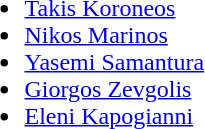<table>
<tr style="vertical-align: top;">
<td><br><ul><li> <a href='#'>Takis Koroneos</a></li><li> <a href='#'>Nikos Marinos</a></li><li> <a href='#'>Yasemi Samantura</a></li><li> <a href='#'>Giorgos Zevgolis</a></li><li> <a href='#'>Eleni Kapogianni</a></li></ul></td>
</tr>
</table>
